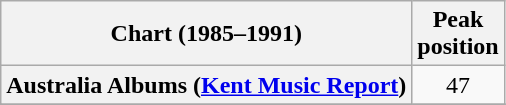<table class="wikitable sortable plainrowheaders" style="text-align:center">
<tr>
<th scope="col">Chart (1985–1991)</th>
<th scope="col">Peak<br>position</th>
</tr>
<tr>
<th scope="row">Australia Albums (<a href='#'>Kent Music Report</a>)</th>
<td>47</td>
</tr>
<tr>
</tr>
<tr>
</tr>
<tr>
</tr>
<tr>
</tr>
</table>
